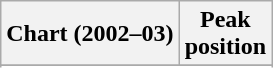<table class="wikitable sortable plainrowheaders" style="text-align:center">
<tr>
<th scope="col">Chart (2002–03)</th>
<th scope="col">Peak<br> position</th>
</tr>
<tr>
</tr>
<tr>
</tr>
<tr>
</tr>
</table>
